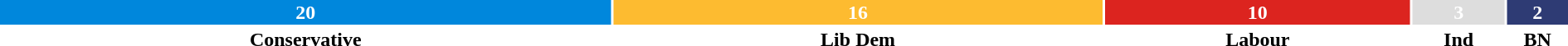<table style="width:100%; text-align:center;">
<tr style="color:white;">
<td style="background:#0087DC; width:39.22%;"><strong>20</strong></td>
<td style="background:#FDBB30; width:31.37%;"><strong>16</strong></td>
<td style="background:#DC241F; width:19.61%;"><strong>10</strong></td>
<td style="background:#DDDDDD; width:5.88%;"><strong>3</strong></td>
<td style="background:#2E3B74; width:3.92%;"><strong>2</strong></td>
</tr>
<tr>
<td><span><strong>Conservative</strong></span></td>
<td><span><strong>Lib Dem</strong></span></td>
<td><span><strong>Labour</strong></span></td>
<td><span><strong>Ind</strong></span></td>
<td><span><strong>BN</strong></span></td>
</tr>
</table>
